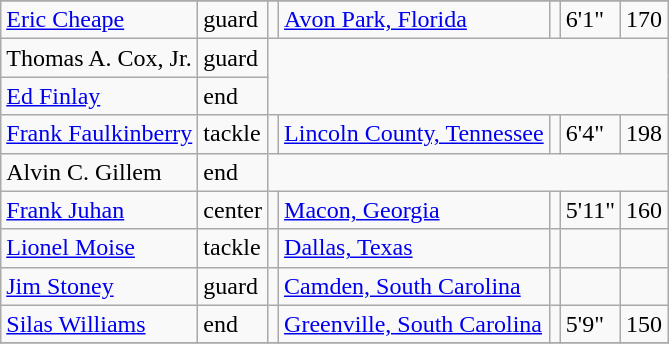<table class="wikitable">
<tr>
</tr>
<tr>
<td><a href='#'>Eric Cheape</a></td>
<td>guard</td>
<td></td>
<td><a href='#'>Avon Park, Florida</a></td>
<td></td>
<td>6'1"</td>
<td>170</td>
</tr>
<tr>
<td>Thomas A. Cox, Jr.</td>
<td>guard</td>
</tr>
<tr>
<td><a href='#'>Ed Finlay</a></td>
<td>end</td>
</tr>
<tr>
<td><a href='#'>Frank Faulkinberry</a></td>
<td>tackle</td>
<td></td>
<td><a href='#'>Lincoln County, Tennessee</a></td>
<td></td>
<td>6'4"</td>
<td>198</td>
</tr>
<tr>
<td>Alvin C. Gillem</td>
<td>end</td>
</tr>
<tr>
<td><a href='#'>Frank Juhan</a></td>
<td>center</td>
<td></td>
<td><a href='#'>Macon, Georgia</a></td>
<td></td>
<td>5'11"</td>
<td>160</td>
</tr>
<tr>
<td><a href='#'>Lionel Moise</a></td>
<td>tackle</td>
<td></td>
<td><a href='#'>Dallas, Texas</a></td>
<td></td>
<td></td>
<td></td>
</tr>
<tr>
<td><a href='#'>Jim Stoney</a></td>
<td>guard</td>
<td></td>
<td><a href='#'>Camden, South Carolina</a></td>
<td></td>
<td></td>
<td></td>
</tr>
<tr>
<td><a href='#'>Silas Williams</a></td>
<td>end</td>
<td></td>
<td><a href='#'>Greenville, South Carolina</a></td>
<td></td>
<td>5'9"</td>
<td>150</td>
</tr>
<tr>
</tr>
</table>
